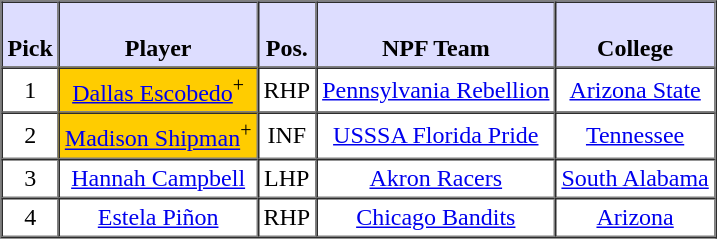<table border="1" cellpadding="3" cellspacing="0" style="text-align:center;">
<tr>
<th style="background:#ddf;"><br>Pick</th>
<th style="background:#ddf;"><br>Player</th>
<th style="background:#ddf;"><br>Pos.</th>
<th style="background:#ddf;"><br>NPF Team</th>
<th style="background:#ddf;"><br>College</th>
</tr>
<tr>
<td>1</td>
<td style="background:#FFCC00;"><a href='#'>Dallas Escobedo</a><sup>+</sup></td>
<td>RHP</td>
<td><a href='#'>Pennsylvania Rebellion</a></td>
<td><a href='#'>Arizona State</a></td>
</tr>
<tr>
<td>2</td>
<td style="background:#FFCC00;"><a href='#'>Madison Shipman</a><sup>+</sup></td>
<td>INF</td>
<td><a href='#'>USSSA Florida Pride</a></td>
<td><a href='#'>Tennessee</a></td>
</tr>
<tr>
<td>3</td>
<td><a href='#'>Hannah Campbell</a></td>
<td>LHP</td>
<td><a href='#'>Akron Racers</a></td>
<td><a href='#'>South Alabama</a></td>
</tr>
<tr>
<td>4</td>
<td><a href='#'>Estela Piñon</a></td>
<td>RHP</td>
<td><a href='#'>Chicago Bandits</a></td>
<td><a href='#'>Arizona</a></td>
</tr>
</table>
